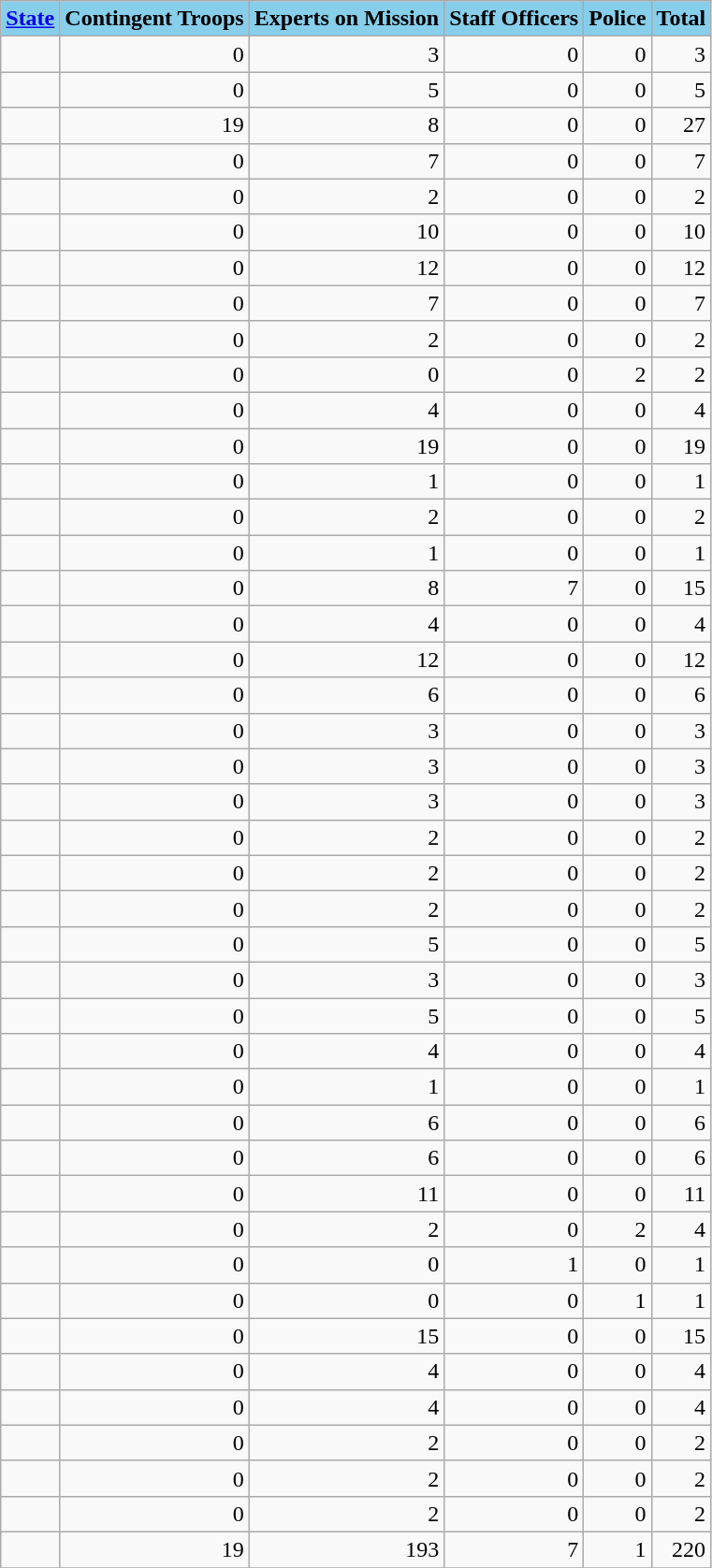<table class="wikitable">
<tr>
<td bgcolor="skyblue"><strong><a href='#'>State</a></strong></td>
<td bgcolor="skyblue"><strong>Contingent Troops</strong></td>
<td bgcolor="skyblue"><strong>Experts on Mission</strong></td>
<td bgcolor="skyblue"><strong>Staff Officers</strong></td>
<td bgcolor="skyblue"><strong>Police</strong></td>
<td bgcolor="skyblue"><strong>Total</strong></td>
</tr>
<tr>
<td></td>
<td align="right">0</td>
<td align="right">3</td>
<td align="right">0</td>
<td align="right">0</td>
<td align="right">3</td>
</tr>
<tr>
<td></td>
<td align="right">0</td>
<td align="right">5</td>
<td align="right">0</td>
<td align="right">0</td>
<td align="right">5</td>
</tr>
<tr>
<td></td>
<td align="right">19</td>
<td align="right">8</td>
<td align="right">0</td>
<td align="right">0</td>
<td align="right">27</td>
</tr>
<tr>
<td></td>
<td align="right">0</td>
<td align="right">7</td>
<td align="right">0</td>
<td align="right">0</td>
<td align="right">7</td>
</tr>
<tr>
<td></td>
<td align="right">0</td>
<td align="right">2</td>
<td align="right">0</td>
<td align="right">0</td>
<td align="right">2</td>
</tr>
<tr>
<td></td>
<td align="right">0</td>
<td align="right">10</td>
<td align="right">0</td>
<td align="right">0</td>
<td align="right">10</td>
</tr>
<tr>
<td></td>
<td align="right">0</td>
<td align="right">12</td>
<td align="right">0</td>
<td align="right">0</td>
<td align="right">12</td>
</tr>
<tr>
<td></td>
<td align="right">0</td>
<td align="right">7</td>
<td align="right">0</td>
<td align="right">0</td>
<td align="right">7</td>
</tr>
<tr>
<td></td>
<td align="right">0</td>
<td align="right">2</td>
<td align="right">0</td>
<td align="right">0</td>
<td align="right">2</td>
</tr>
<tr>
<td></td>
<td align="right">0</td>
<td align="right">0</td>
<td align="right">0</td>
<td align="right">2</td>
<td align="right">2</td>
</tr>
<tr>
<td></td>
<td align="right">0</td>
<td align="right">4</td>
<td align="right">0</td>
<td align="right">0</td>
<td align="right">4</td>
</tr>
<tr>
<td></td>
<td align="right">0</td>
<td align="right">19</td>
<td align="right">0</td>
<td align="right">0</td>
<td align="right">19</td>
</tr>
<tr>
<td></td>
<td align="right">0</td>
<td align="right">1</td>
<td align="right">0</td>
<td align="right">0</td>
<td align="right">1</td>
</tr>
<tr>
<td></td>
<td align="right">0</td>
<td align="right">2</td>
<td align="right">0</td>
<td align="right">0</td>
<td align="right">2</td>
</tr>
<tr>
<td></td>
<td align="right">0</td>
<td align="right">1</td>
<td align="right">0</td>
<td align="right">0</td>
<td align="right">1</td>
</tr>
<tr>
<td></td>
<td align="right">0</td>
<td align="right">8</td>
<td align="right">7</td>
<td align="right">0</td>
<td align="right">15</td>
</tr>
<tr>
<td></td>
<td align="right">0</td>
<td align="right">4</td>
<td align="right">0</td>
<td align="right">0</td>
<td align="right">4</td>
</tr>
<tr>
<td></td>
<td align="right">0</td>
<td align="right">12</td>
<td align="right">0</td>
<td align="right">0</td>
<td align="right">12</td>
</tr>
<tr>
<td></td>
<td align="right">0</td>
<td align="right">6</td>
<td align="right">0</td>
<td align="right">0</td>
<td align="right">6</td>
</tr>
<tr>
<td></td>
<td align="right">0</td>
<td align="right">3</td>
<td align="right">0</td>
<td align="right">0</td>
<td align="right">3</td>
</tr>
<tr>
<td></td>
<td align="right">0</td>
<td align="right">3</td>
<td align="right">0</td>
<td align="right">0</td>
<td align="right">3</td>
</tr>
<tr>
<td></td>
<td align="right">0</td>
<td align="right">3</td>
<td align="right">0</td>
<td align="right">0</td>
<td align="right">3</td>
</tr>
<tr>
<td></td>
<td align="right">0</td>
<td align="right">2</td>
<td align="right">0</td>
<td align="right">0</td>
<td align="right">2</td>
</tr>
<tr>
<td></td>
<td align="right">0</td>
<td align="right">2</td>
<td align="right">0</td>
<td align="right">0</td>
<td align="right">2</td>
</tr>
<tr>
<td></td>
<td align="right">0</td>
<td align="right">2</td>
<td align="right">0</td>
<td align="right">0</td>
<td align="right">2</td>
</tr>
<tr>
<td></td>
<td align="right">0</td>
<td align="right">5</td>
<td align="right">0</td>
<td align="right">0</td>
<td align="right">5</td>
</tr>
<tr>
<td></td>
<td align="right">0</td>
<td align="right">3</td>
<td align="right">0</td>
<td align="right">0</td>
<td align="right">3</td>
</tr>
<tr>
<td></td>
<td align="right">0</td>
<td align="right">5</td>
<td align="right">0</td>
<td align="right">0</td>
<td align="right">5</td>
</tr>
<tr>
<td></td>
<td align="right">0</td>
<td align="right">4</td>
<td align="right">0</td>
<td align="right">0</td>
<td align="right">4</td>
</tr>
<tr>
<td></td>
<td align="right">0</td>
<td align="right">1</td>
<td align="right">0</td>
<td align="right">0</td>
<td align="right">1</td>
</tr>
<tr>
<td></td>
<td align="right">0</td>
<td align="right">6</td>
<td align="right">0</td>
<td align="right">0</td>
<td align="right">6</td>
</tr>
<tr>
<td></td>
<td align="right">0</td>
<td align="right">6</td>
<td align="right">0</td>
<td align="right">0</td>
<td align="right">6</td>
</tr>
<tr>
<td></td>
<td align="right">0</td>
<td align="right">11</td>
<td align="right">0</td>
<td align="right">0</td>
<td align="right">11</td>
</tr>
<tr>
<td></td>
<td align="right">0</td>
<td align="right">2</td>
<td align="right">0</td>
<td align="right">2</td>
<td align="right">4</td>
</tr>
<tr>
<td></td>
<td align="right">0</td>
<td align="right">0</td>
<td align="right">1</td>
<td align="right">0</td>
<td align="right">1</td>
</tr>
<tr>
<td></td>
<td align="right">0</td>
<td align="right">0</td>
<td align="right">0</td>
<td align="right">1</td>
<td align="right">1</td>
</tr>
<tr>
<td></td>
<td align="right">0</td>
<td align="right">15</td>
<td align="right">0</td>
<td align="right">0</td>
<td align="right">15</td>
</tr>
<tr>
<td></td>
<td align="right">0</td>
<td align="right">4</td>
<td align="right">0</td>
<td align="right">0</td>
<td align="right">4</td>
</tr>
<tr>
<td></td>
<td align="right">0</td>
<td align="right">4</td>
<td align="right">0</td>
<td align="right">0</td>
<td align="right">4</td>
</tr>
<tr>
<td></td>
<td align="right">0</td>
<td align="right">2</td>
<td align="right">0</td>
<td align="right">0</td>
<td align="right">2</td>
</tr>
<tr>
<td></td>
<td align="right">0</td>
<td align="right">2</td>
<td align="right">0</td>
<td align="right">0</td>
<td align="right">2</td>
</tr>
<tr>
<td></td>
<td align="right">0</td>
<td align="right">2</td>
<td align="right">0</td>
<td align="right">0</td>
<td align="right">2</td>
</tr>
<tr>
<td></td>
<td align="right">19</td>
<td align="right">193</td>
<td align="right">7</td>
<td align="right">1</td>
<td align="right">220</td>
</tr>
<tr>
</tr>
</table>
